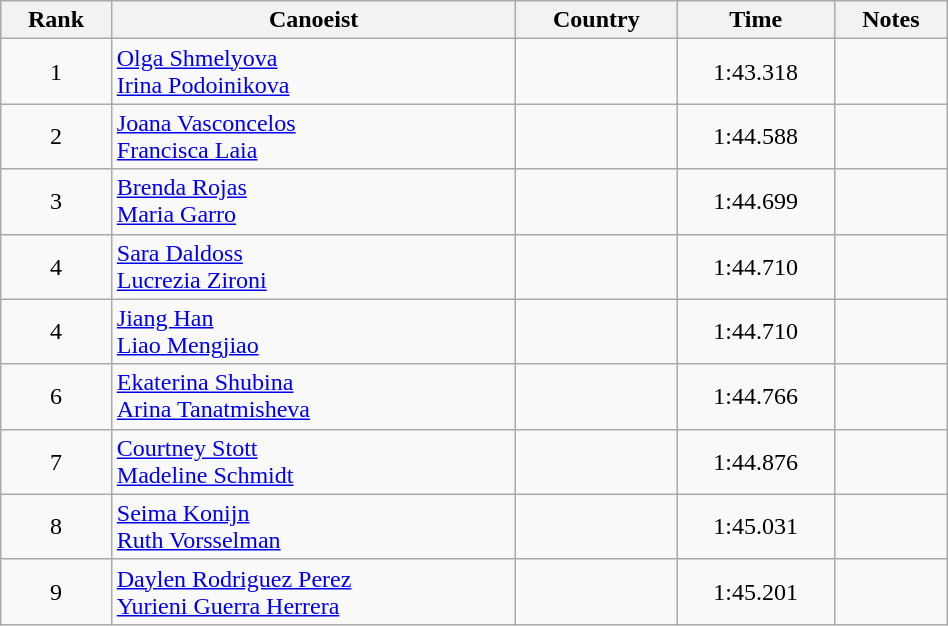<table class="wikitable" style="text-align:center;width: 50%">
<tr>
<th>Rank</th>
<th>Canoeist</th>
<th>Country</th>
<th>Time</th>
<th>Notes</th>
</tr>
<tr>
<td>1</td>
<td align="left"><a href='#'>Olga Shmelyova</a><br><a href='#'>Irina Podoinikova</a></td>
<td align="left"></td>
<td>1:43.318</td>
<td></td>
</tr>
<tr>
<td>2</td>
<td align="left"><a href='#'>Joana Vasconcelos</a><br><a href='#'>Francisca Laia</a></td>
<td align="left"></td>
<td>1:44.588</td>
<td></td>
</tr>
<tr>
<td>3</td>
<td align="left"><a href='#'>Brenda Rojas</a><br><a href='#'>Maria Garro</a></td>
<td align="left"></td>
<td>1:44.699</td>
<td></td>
</tr>
<tr>
<td>4</td>
<td align="left"><a href='#'>Sara Daldoss</a><br><a href='#'>Lucrezia Zironi</a></td>
<td align="left"></td>
<td>1:44.710</td>
<td></td>
</tr>
<tr>
<td>4</td>
<td align="left"><a href='#'>Jiang Han</a><br><a href='#'>Liao Mengjiao</a></td>
<td align="left"></td>
<td>1:44.710</td>
<td></td>
</tr>
<tr>
<td>6</td>
<td align="left"><a href='#'>Ekaterina Shubina</a><br><a href='#'>Arina Tanatmisheva</a></td>
<td align="left"></td>
<td>1:44.766</td>
<td></td>
</tr>
<tr>
<td>7</td>
<td align="left"><a href='#'>Courtney Stott</a><br><a href='#'>Madeline Schmidt</a></td>
<td align="left"></td>
<td>1:44.876</td>
<td></td>
</tr>
<tr>
<td>8</td>
<td align="left"><a href='#'>Seima Konijn</a><br><a href='#'>Ruth Vorsselman</a></td>
<td align="left"></td>
<td>1:45.031</td>
<td></td>
</tr>
<tr>
<td>9</td>
<td align="left"><a href='#'>Daylen Rodriguez Perez</a><br><a href='#'>Yurieni Guerra Herrera</a></td>
<td align="left"></td>
<td>1:45.201</td>
<td></td>
</tr>
</table>
